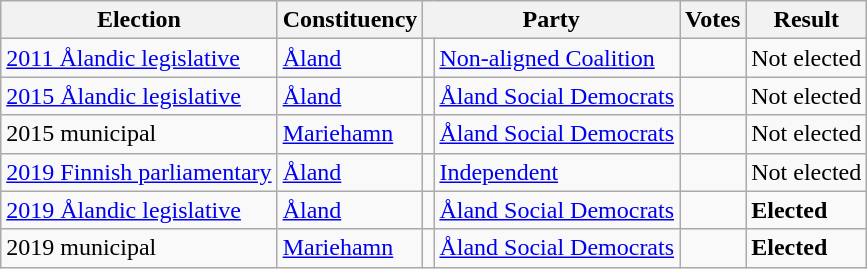<table class="wikitable" style="text-align:left;">
<tr>
<th scope=col>Election</th>
<th scope=col>Constituency</th>
<th scope=col colspan="2">Party</th>
<th scope=col>Votes</th>
<th scope=col>Result</th>
</tr>
<tr>
<td><a href='#'>2011 Ålandic legislative</a></td>
<td><a href='#'>Åland</a></td>
<td></td>
<td><a href='#'>Non-aligned Coalition</a></td>
<td align=right></td>
<td>Not elected</td>
</tr>
<tr>
<td><a href='#'>2015 Ålandic legislative</a></td>
<td><a href='#'>Åland</a></td>
<td></td>
<td><a href='#'>Åland Social Democrats</a></td>
<td align=right></td>
<td>Not elected</td>
</tr>
<tr>
<td>2015 municipal</td>
<td><a href='#'>Mariehamn</a></td>
<td></td>
<td><a href='#'>Åland Social Democrats</a></td>
<td align=right></td>
<td>Not elected</td>
</tr>
<tr>
<td><a href='#'>2019 Finnish parliamentary</a></td>
<td><a href='#'>Åland</a></td>
<td></td>
<td><a href='#'>Independent</a></td>
<td align=right></td>
<td>Not elected</td>
</tr>
<tr>
<td><a href='#'>2019 Ålandic legislative</a></td>
<td><a href='#'>Åland</a></td>
<td></td>
<td><a href='#'>Åland Social Democrats</a></td>
<td align=right></td>
<td><strong>Elected</strong></td>
</tr>
<tr>
<td>2019 municipal</td>
<td><a href='#'>Mariehamn</a></td>
<td></td>
<td><a href='#'>Åland Social Democrats</a></td>
<td align=right></td>
<td><strong>Elected</strong></td>
</tr>
</table>
